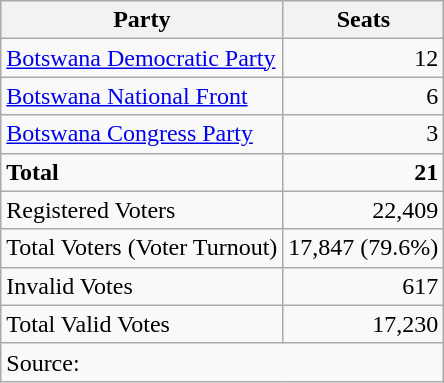<table class=wikitable style=text-align:right>
<tr>
<th>Party</th>
<th>Seats</th>
</tr>
<tr>
<td align=left><a href='#'>Botswana Democratic Party</a></td>
<td>12</td>
</tr>
<tr>
<td align=left><a href='#'>Botswana National Front</a></td>
<td>6</td>
</tr>
<tr>
<td align=left><a href='#'>Botswana Congress Party</a></td>
<td>3</td>
</tr>
<tr>
<td align=left><strong>Total</strong></td>
<td><strong>21</strong></td>
</tr>
<tr>
<td align=left>Registered Voters</td>
<td>22,409</td>
</tr>
<tr>
<td align=left>Total Voters (Voter Turnout)</td>
<td>17,847 (79.6%)</td>
</tr>
<tr>
<td align=left>Invalid Votes</td>
<td>617</td>
</tr>
<tr>
<td align=left>Total Valid Votes</td>
<td>17,230</td>
</tr>
<tr>
<td colspan=4 align=left>Source: </td>
</tr>
</table>
